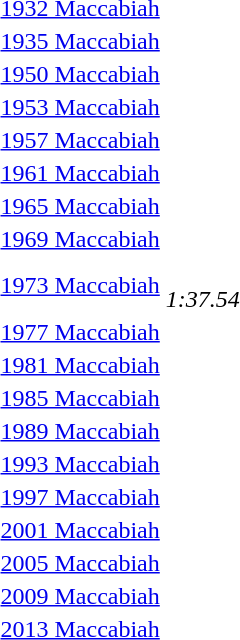<table>
<tr valign="top">
<td><a href='#'>1932 Maccabiah</a></td>
<td></td>
<td></td>
<td></td>
</tr>
<tr>
<td><a href='#'>1935 Maccabiah</a></td>
<td></td>
<td></td>
<td></td>
</tr>
<tr>
<td><a href='#'>1950 Maccabiah</a></td>
<td></td>
<td></td>
<td></td>
</tr>
<tr>
<td><a href='#'>1953 Maccabiah</a></td>
<td></td>
<td></td>
<td></td>
</tr>
<tr>
<td><a href='#'>1957 Maccabiah</a></td>
<td></td>
<td></td>
<td></td>
</tr>
<tr>
<td><a href='#'>1961 Maccabiah</a></td>
<td></td>
<td></td>
<td></td>
</tr>
<tr>
<td><a href='#'>1965 Maccabiah</a></td>
<td></td>
<td></td>
<td></td>
</tr>
<tr>
<td><a href='#'>1969 Maccabiah</a></td>
<td></td>
<td></td>
<td></td>
</tr>
<tr>
<td><a href='#'>1973 Maccabiah</a></td>
<td><br><em>1:37.54</em></td>
<td></td>
<td></td>
</tr>
<tr>
<td><a href='#'>1977 Maccabiah</a></td>
<td></td>
<td></td>
<td></td>
</tr>
<tr>
<td><a href='#'>1981 Maccabiah</a></td>
<td></td>
<td></td>
<td></td>
</tr>
<tr>
<td><a href='#'>1985 Maccabiah</a></td>
<td></td>
<td></td>
<td></td>
</tr>
<tr>
<td><a href='#'>1989 Maccabiah</a></td>
<td></td>
<td></td>
<td></td>
</tr>
<tr>
<td><a href='#'>1993 Maccabiah</a></td>
<td></td>
<td></td>
<td></td>
</tr>
<tr>
<td><a href='#'>1997 Maccabiah</a></td>
<td></td>
<td></td>
<td></td>
</tr>
<tr>
<td><a href='#'>2001 Maccabiah</a></td>
<td></td>
<td></td>
<td></td>
</tr>
<tr>
<td><a href='#'>2005 Maccabiah</a></td>
<td></td>
<td></td>
<td></td>
</tr>
<tr>
<td><a href='#'>2009 Maccabiah</a></td>
<td></td>
<td></td>
<td></td>
</tr>
<tr>
<td><a href='#'>2013 Maccabiah</a></td>
<td></td>
<td></td>
<td></td>
</tr>
</table>
